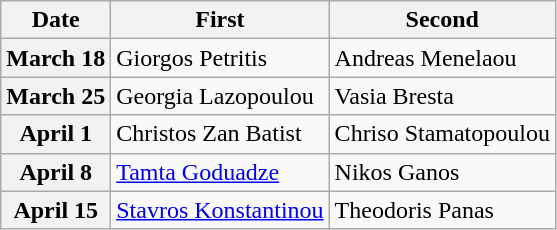<table class=wikitable>
<tr>
<th scope="col">Date</th>
<th scope="col">First</th>
<th scope="col">Second</th>
</tr>
<tr>
<th scope="row">March 18</th>
<td>Giorgos Petritis</td>
<td>Andreas Menelaou</td>
</tr>
<tr>
<th scope="row">March 25</th>
<td>Georgia Lazopoulou</td>
<td>Vasia Bresta</td>
</tr>
<tr>
<th scope="row">April 1</th>
<td>Christos Zan Batist</td>
<td>Chriso Stamatopoulou</td>
</tr>
<tr>
<th scope="row">April 8</th>
<td><a href='#'>Tamta Goduadze</a></td>
<td>Nikos Ganos</td>
</tr>
<tr>
<th scope="row">April 15</th>
<td><a href='#'>Stavros Konstantinou</a></td>
<td>Theodoris Panas</td>
</tr>
</table>
